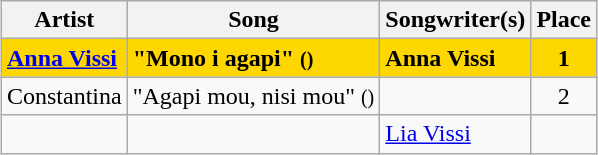<table class="sortable wikitable" style="margin: 1em auto 1em auto; text-align:center">
<tr>
<th>Artist</th>
<th>Song</th>
<th>Songwriter(s)</th>
<th>Place</th>
</tr>
<tr style="font-weight:bold; background:gold;">
<td align="left"><a href='#'>Anna Vissi</a></td>
<td align="left">"Mono i agapi" <small>()</small></td>
<td align="left">Anna Vissi</td>
<td>1</td>
</tr>
<tr>
<td align="left">Constantina</td>
<td align="left">"Agapi mou, nisi mou" <small>()</small></td>
<td></td>
<td>2</td>
</tr>
<tr>
<td></td>
<td></td>
<td align="left"><a href='#'>Lia Vissi</a></td>
<td></td>
</tr>
</table>
